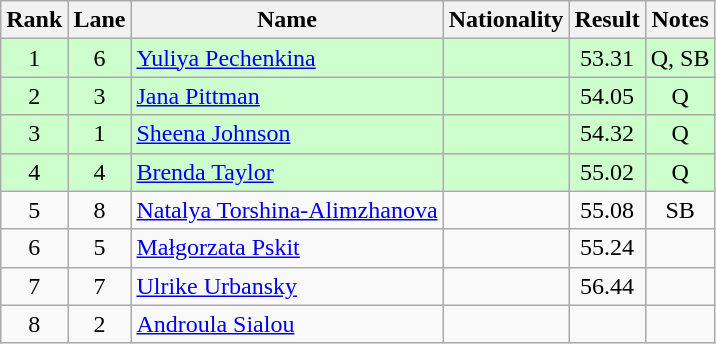<table class="wikitable sortable" style="text-align:center">
<tr>
<th>Rank</th>
<th>Lane</th>
<th>Name</th>
<th>Nationality</th>
<th>Result</th>
<th>Notes</th>
</tr>
<tr bgcolor=ccffcc>
<td>1</td>
<td>6</td>
<td align="left"><a href='#'>Yuliya Pechenkina</a></td>
<td align="left"></td>
<td>53.31</td>
<td>Q, SB</td>
</tr>
<tr bgcolor=ccffcc>
<td>2</td>
<td>3</td>
<td align="left"><a href='#'>Jana Pittman</a></td>
<td align="left"></td>
<td>54.05</td>
<td>Q</td>
</tr>
<tr bgcolor=ccffcc>
<td>3</td>
<td>1</td>
<td align="left"><a href='#'>Sheena Johnson</a></td>
<td align="left"></td>
<td>54.32</td>
<td>Q</td>
</tr>
<tr bgcolor=ccffcc>
<td>4</td>
<td>4</td>
<td align="left"><a href='#'>Brenda Taylor</a></td>
<td align="left"></td>
<td>55.02</td>
<td>Q</td>
</tr>
<tr>
<td>5</td>
<td>8</td>
<td align="left"><a href='#'>Natalya Torshina-Alimzhanova</a></td>
<td align="left"></td>
<td>55.08</td>
<td>SB</td>
</tr>
<tr>
<td>6</td>
<td>5</td>
<td align="left"><a href='#'>Małgorzata Pskit</a></td>
<td align="left"></td>
<td>55.24</td>
<td></td>
</tr>
<tr>
<td>7</td>
<td>7</td>
<td align="left"><a href='#'>Ulrike Urbansky</a></td>
<td align="left"></td>
<td>56.44</td>
<td></td>
</tr>
<tr>
<td>8</td>
<td>2</td>
<td align="left"><a href='#'>Androula Sialou</a></td>
<td align="left"></td>
<td></td>
<td></td>
</tr>
</table>
